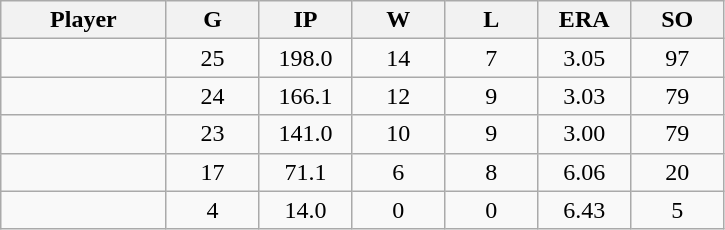<table class="wikitable sortable">
<tr>
<th bgcolor="#DDDDFF" width="16%">Player</th>
<th bgcolor="#DDDDFF" width="9%">G</th>
<th bgcolor="#DDDDFF" width="9%">IP</th>
<th bgcolor="#DDDDFF" width="9%">W</th>
<th bgcolor="#DDDDFF" width="9%">L</th>
<th bgcolor="#DDDDFF" width="9%">ERA</th>
<th bgcolor="#DDDDFF" width="9%">SO</th>
</tr>
<tr align="center">
<td></td>
<td>25</td>
<td>198.0</td>
<td>14</td>
<td>7</td>
<td>3.05</td>
<td>97</td>
</tr>
<tr align="center">
<td></td>
<td>24</td>
<td>166.1</td>
<td>12</td>
<td>9</td>
<td>3.03</td>
<td>79</td>
</tr>
<tr align="center">
<td></td>
<td>23</td>
<td>141.0</td>
<td>10</td>
<td>9</td>
<td>3.00</td>
<td>79</td>
</tr>
<tr align="center">
<td></td>
<td>17</td>
<td>71.1</td>
<td>6</td>
<td>8</td>
<td>6.06</td>
<td>20</td>
</tr>
<tr align="center">
<td></td>
<td>4</td>
<td>14.0</td>
<td>0</td>
<td>0</td>
<td>6.43</td>
<td>5</td>
</tr>
</table>
